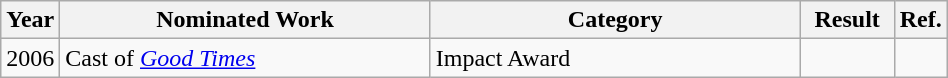<table class="wikitable" width="50%">
<tr>
<th width="5%">Year</th>
<th width="40%">Nominated Work</th>
<th width="40%">Category</th>
<th width="10%">Result</th>
<th width="5%">Ref.</th>
</tr>
<tr>
<td>2006</td>
<td>Cast of <em><a href='#'>Good Times</a></em></td>
<td>Impact Award</td>
<td></td>
<td></td>
</tr>
</table>
